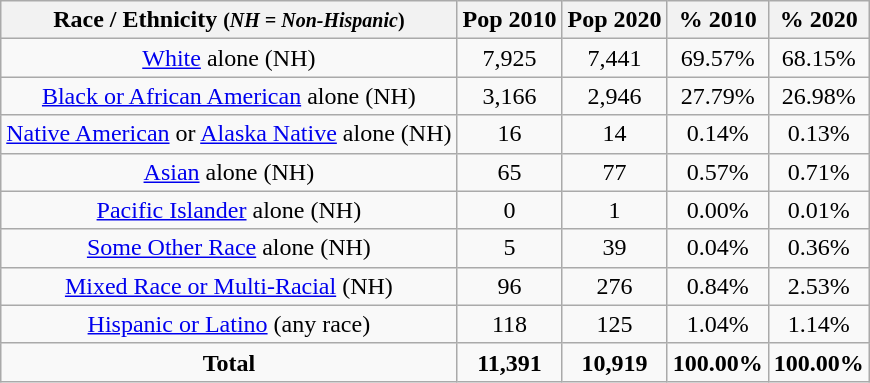<table class="wikitable" style="text-align:center;">
<tr>
<th>Race / Ethnicity <small>(<em>NH = Non-Hispanic</em>)</small></th>
<th>Pop 2010</th>
<th>Pop 2020</th>
<th>% 2010</th>
<th>% 2020</th>
</tr>
<tr>
<td><a href='#'>White</a> alone (NH)</td>
<td>7,925</td>
<td>7,441</td>
<td>69.57%</td>
<td>68.15%</td>
</tr>
<tr>
<td><a href='#'>Black or African American</a> alone (NH)</td>
<td>3,166</td>
<td>2,946</td>
<td>27.79%</td>
<td>26.98%</td>
</tr>
<tr>
<td><a href='#'>Native American</a> or <a href='#'>Alaska Native</a> alone (NH)</td>
<td>16</td>
<td>14</td>
<td>0.14%</td>
<td>0.13%</td>
</tr>
<tr>
<td><a href='#'>Asian</a> alone (NH)</td>
<td>65</td>
<td>77</td>
<td>0.57%</td>
<td>0.71%</td>
</tr>
<tr>
<td><a href='#'>Pacific Islander</a> alone (NH)</td>
<td>0</td>
<td>1</td>
<td>0.00%</td>
<td>0.01%</td>
</tr>
<tr>
<td><a href='#'>Some Other Race</a> alone (NH)</td>
<td>5</td>
<td>39</td>
<td>0.04%</td>
<td>0.36%</td>
</tr>
<tr>
<td><a href='#'>Mixed Race or Multi-Racial</a> (NH)</td>
<td>96</td>
<td>276</td>
<td>0.84%</td>
<td>2.53%</td>
</tr>
<tr>
<td><a href='#'>Hispanic or Latino</a> (any race)</td>
<td>118</td>
<td>125</td>
<td>1.04%</td>
<td>1.14%</td>
</tr>
<tr>
<td><strong>Total</strong></td>
<td><strong>11,391</strong></td>
<td><strong>10,919</strong></td>
<td><strong>100.00%</strong></td>
<td><strong>100.00%</strong></td>
</tr>
</table>
